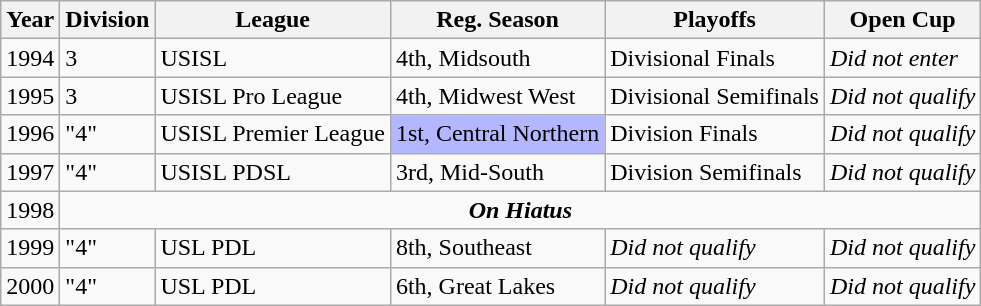<table class="wikitable">
<tr>
<th>Year</th>
<th>Division</th>
<th>League</th>
<th>Reg. Season</th>
<th>Playoffs</th>
<th>Open Cup</th>
</tr>
<tr>
<td>1994</td>
<td>3</td>
<td>USISL</td>
<td>4th, Midsouth</td>
<td>Divisional Finals</td>
<td><em>Did not enter</em></td>
</tr>
<tr>
<td>1995</td>
<td>3</td>
<td>USISL Pro League</td>
<td>4th, Midwest West</td>
<td>Divisional Semifinals</td>
<td><em>Did not qualify</em></td>
</tr>
<tr>
<td>1996</td>
<td>"4"</td>
<td>USISL Premier League</td>
<td bgcolor="B3B7FF">1st, Central Northern</td>
<td>Division Finals</td>
<td><em>Did not qualify</em></td>
</tr>
<tr>
<td>1997</td>
<td>"4"</td>
<td>USISL PDSL</td>
<td>3rd, Mid-South</td>
<td>Division Semifinals</td>
<td><em>Did not qualify</em></td>
</tr>
<tr>
<td>1998</td>
<td rowspan=1 colspan=5 align=center><strong><em>On Hiatus</em></strong></td>
</tr>
<tr>
<td>1999</td>
<td>"4"</td>
<td>USL PDL</td>
<td>8th, Southeast</td>
<td><em>Did not qualify</em></td>
<td><em>Did not qualify</em></td>
</tr>
<tr>
<td>2000</td>
<td>"4"</td>
<td>USL PDL</td>
<td>6th, Great Lakes</td>
<td><em>Did not qualify</em></td>
<td><em>Did not qualify</em></td>
</tr>
</table>
